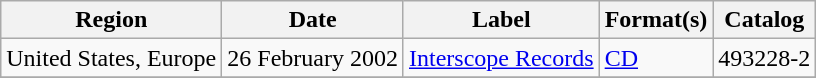<table class="wikitable">
<tr>
<th>Region</th>
<th>Date</th>
<th>Label</th>
<th>Format(s)</th>
<th>Catalog</th>
</tr>
<tr>
<td>United States, Europe</td>
<td>26 February 2002</td>
<td><a href='#'>Interscope Records</a></td>
<td><a href='#'>CD</a></td>
<td>493228-2</td>
</tr>
<tr>
</tr>
</table>
